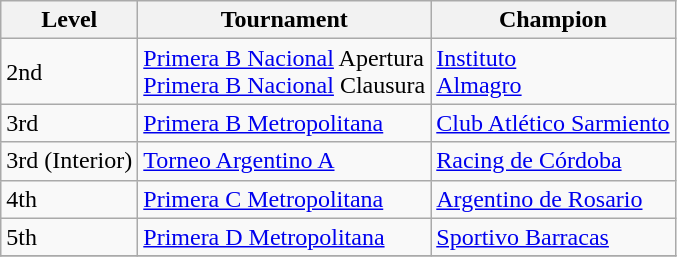<table class="wikitable">
<tr>
<th>Level</th>
<th>Tournament</th>
<th>Champion</th>
</tr>
<tr>
<td>2nd</td>
<td><a href='#'>Primera B Nacional</a> Apertura <br> <a href='#'>Primera B Nacional</a> Clausura</td>
<td><a href='#'>Instituto</a> <br> <a href='#'>Almagro</a></td>
</tr>
<tr>
<td>3rd</td>
<td><a href='#'>Primera B Metropolitana</a></td>
<td><a href='#'>Club Atlético Sarmiento</a></td>
</tr>
<tr>
<td>3rd (Interior)</td>
<td><a href='#'>Torneo Argentino A</a></td>
<td><a href='#'>Racing de Córdoba</a></td>
</tr>
<tr>
<td>4th</td>
<td><a href='#'>Primera C Metropolitana</a></td>
<td><a href='#'>Argentino de Rosario</a></td>
</tr>
<tr>
<td>5th</td>
<td><a href='#'>Primera D Metropolitana</a></td>
<td><a href='#'>Sportivo Barracas</a></td>
</tr>
<tr>
</tr>
</table>
